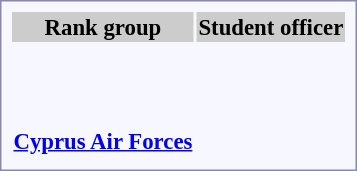<table style="border:1px solid #8888aa; background-color:#f7f8ff; padding:5px; font-size:95%; margin: 0px 12px 12px 0px; text-align:center;">
<tr bgcolor="#CCCCCC">
<th>Rank group</th>
<th>Student officer</th>
</tr>
<tr>
<td rowspan=2><strong></strong></td>
<td></td>
</tr>
<tr>
<td><br></td>
</tr>
<tr>
<td rowspan=2><strong></strong></td>
<td></td>
</tr>
<tr>
<td><br></td>
</tr>
<tr>
<td rowspan=2><strong> <a href='#'>Cyprus Air Forces</a></strong></td>
<td></td>
</tr>
<tr>
<td><br></td>
</tr>
</table>
